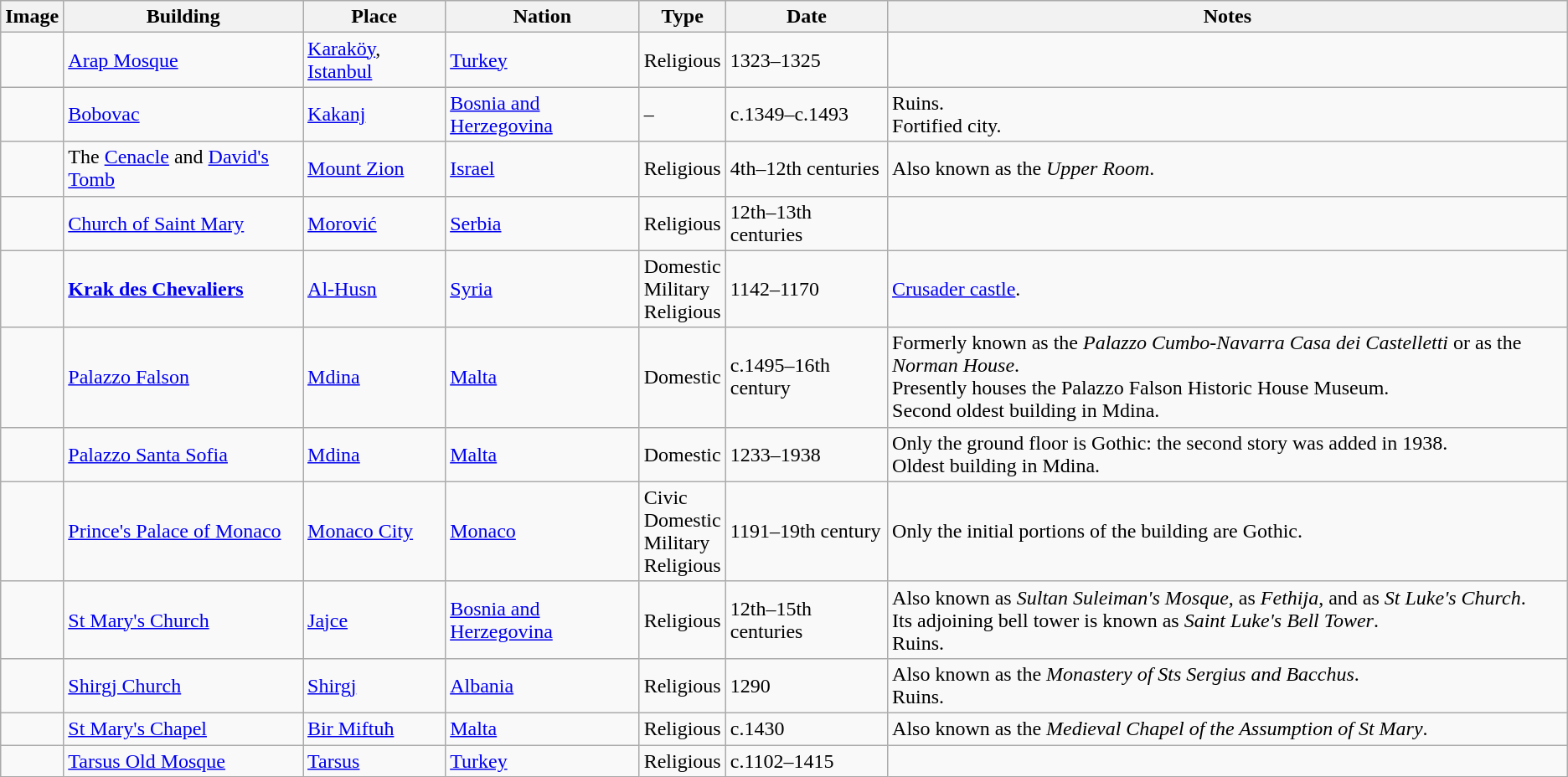<table class="wikitable sortable mw-collapsible mw-collapsed">
<tr>
<th>Image</th>
<th>Building</th>
<th>Place</th>
<th>Nation</th>
<th>Type</th>
<th>Date</th>
<th>Notes</th>
</tr>
<tr>
<td></td>
<td><a href='#'>Arap Mosque</a></td>
<td><a href='#'>Karaköy</a>, <a href='#'>Istanbul</a></td>
<td><a href='#'>Turkey</a></td>
<td>Religious</td>
<td>1323–1325</td>
<td></td>
</tr>
<tr>
<td></td>
<td><a href='#'>Bobovac</a></td>
<td><a href='#'>Kakanj</a></td>
<td><a href='#'>Bosnia and Herzegovina</a></td>
<td>–</td>
<td>c.1349–c.1493</td>
<td>Ruins.<br>Fortified city.</td>
</tr>
<tr>
<td></td>
<td>The <a href='#'>Cenacle</a> and <a href='#'>David's Tomb</a></td>
<td><a href='#'>Mount Zion</a></td>
<td><a href='#'>Israel</a></td>
<td>Religious</td>
<td>4th–12th centuries</td>
<td>Also known as the <em>Upper Room</em>.</td>
</tr>
<tr>
<td></td>
<td><a href='#'>Church of Saint Mary</a></td>
<td><a href='#'>Morović</a></td>
<td><a href='#'>Serbia</a></td>
<td>Religious</td>
<td>12th–13th centuries</td>
<td></td>
</tr>
<tr>
<td></td>
<td><strong><a href='#'>Krak des Chevaliers</a></strong></td>
<td><a href='#'>Al-Husn</a></td>
<td><a href='#'>Syria</a></td>
<td>Domestic<br>Military<br>Religious</td>
<td>1142–1170</td>
<td><a href='#'>Crusader castle</a>.</td>
</tr>
<tr>
<td></td>
<td><a href='#'>Palazzo Falson</a></td>
<td><a href='#'>Mdina</a></td>
<td><a href='#'>Malta</a></td>
<td>Domestic</td>
<td>c.1495–16th century</td>
<td>Formerly known as the <em>Palazzo Cumbo-Navarra</em> <em>Casa dei Castelletti</em> or as the <em>Norman House</em>.<br>Presently houses the Palazzo Falson Historic House Museum.<br>Second oldest building in Mdina.</td>
</tr>
<tr>
<td></td>
<td><a href='#'>Palazzo Santa Sofia</a></td>
<td><a href='#'>Mdina</a></td>
<td><a href='#'>Malta</a></td>
<td>Domestic</td>
<td>1233–1938</td>
<td>Only the ground floor is Gothic: the second story was added in 1938.<br>Oldest building in Mdina.</td>
</tr>
<tr>
<td></td>
<td><a href='#'>Prince's Palace of Monaco</a></td>
<td><a href='#'>Monaco City</a></td>
<td><a href='#'>Monaco</a></td>
<td>Civic<br>Domestic<br>Military<br>Religious</td>
<td>1191–19th century</td>
<td>Only the initial portions of the building are Gothic.</td>
</tr>
<tr>
<td></td>
<td><a href='#'>St Mary's Church</a></td>
<td><a href='#'>Jajce</a></td>
<td><a href='#'>Bosnia and Herzegovina</a></td>
<td>Religious</td>
<td>12th–15th centuries</td>
<td>Also known as <em>Sultan Suleiman's Mosque</em>, as <em>Fethija</em>, and as <em>St Luke's Church</em>.<br>Its adjoining bell tower is known as <em>Saint Luke's Bell Tower</em>.<br>Ruins.</td>
</tr>
<tr>
<td></td>
<td><a href='#'>Shirgj Church</a></td>
<td><a href='#'>Shirgj</a></td>
<td><a href='#'>Albania</a></td>
<td>Religious</td>
<td>1290</td>
<td>Also known as the <em>Monastery of Sts Sergius and Bacchus</em>.<br>Ruins.</td>
</tr>
<tr>
<td></td>
<td><a href='#'>St Mary's Chapel</a></td>
<td><a href='#'>Bir Miftuħ</a></td>
<td><a href='#'>Malta</a></td>
<td>Religious</td>
<td>c.1430</td>
<td>Also known as the <em>Medieval Chapel of the Assumption of St Mary</em>.</td>
</tr>
<tr>
<td></td>
<td><a href='#'>Tarsus Old Mosque</a></td>
<td><a href='#'>Tarsus</a></td>
<td><a href='#'>Turkey</a></td>
<td>Religious</td>
<td>c.1102–1415</td>
<td></td>
</tr>
</table>
